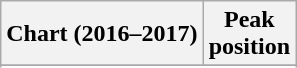<table class="wikitable sortable plainrowheaders">
<tr>
<th align="left">Chart (2016–2017)</th>
<th align="center">Peak<br>position</th>
</tr>
<tr>
</tr>
<tr>
</tr>
</table>
